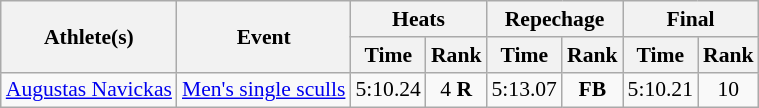<table class="wikitable" style="font-size:90%">
<tr>
<th rowspan="2">Athlete(s)</th>
<th rowspan="2">Event</th>
<th colspan="2">Heats</th>
<th colspan="2">Repechage</th>
<th colspan="2">Final</th>
</tr>
<tr>
<th>Time</th>
<th>Rank</th>
<th>Time</th>
<th>Rank</th>
<th>Time</th>
<th>Rank</th>
</tr>
<tr align=center>
<td align=left><a href='#'>Augustas Navickas</a></td>
<td align=left><a href='#'>Men's single sculls</a></td>
<td>5:10.24</td>
<td>4 <strong>R</strong></td>
<td>5:13.07</td>
<td> <strong>FB</strong></td>
<td>5:10.21</td>
<td>10</td>
</tr>
</table>
